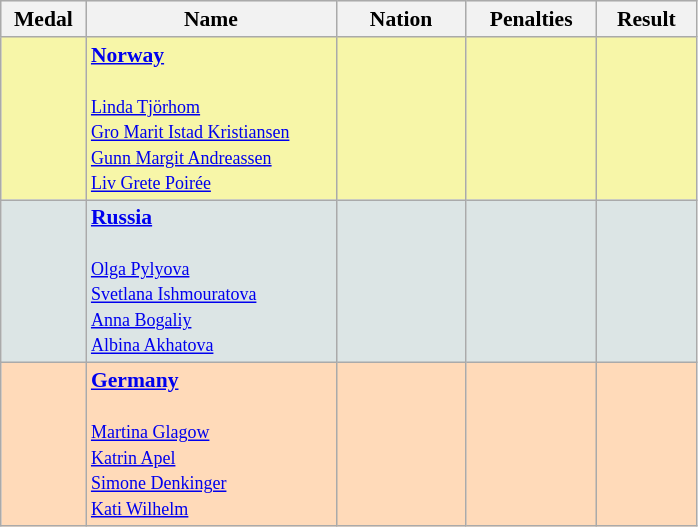<table class=wikitable style="border:1px solid #AAAAAA;font-size:90%">
<tr bgcolor="#E4E4E4">
<th style="border-bottom:1px solid #AAAAAA" width=50>Medal</th>
<th style="border-bottom:1px solid #AAAAAA" width=160>Name</th>
<th style="border-bottom:1px solid #AAAAAA" width=80>Nation</th>
<th style="border-bottom:1px solid #AAAAAA" width=80>Penalties</th>
<th style="border-bottom:1px solid #AAAAAA" width=60>Result</th>
</tr>
<tr bgcolor="#F7F6A8">
<td align="center"></td>
<td><strong><a href='#'>Norway</a></strong><br><br><small><a href='#'>Linda Tjörhom</a><br><a href='#'>Gro Marit Istad Kristiansen</a><br><a href='#'>Gunn Margit Andreassen</a><br><a href='#'>Liv Grete Poirée</a></small></td>
<td></td>
<td align="center"></td>
<td align="center"></td>
</tr>
<tr bgcolor="#DCE5E5">
<td align="center"></td>
<td><strong><a href='#'>Russia</a></strong><br><br><small><a href='#'>Olga Pylyova</a><br><a href='#'>Svetlana Ishmouratova</a><br><a href='#'>Anna Bogaliy</a><br><a href='#'>Albina Akhatova</a></small></td>
<td></td>
<td align="center"></td>
<td align="right"></td>
</tr>
<tr bgcolor="#FFDAB9">
<td align="center"></td>
<td><strong><a href='#'>Germany</a></strong><br><br><small><a href='#'>Martina Glagow</a><br><a href='#'>Katrin Apel</a><br><a href='#'>Simone Denkinger</a><br><a href='#'>Kati Wilhelm</a></small></td>
<td></td>
<td align="center"></td>
<td align="right"></td>
</tr>
</table>
